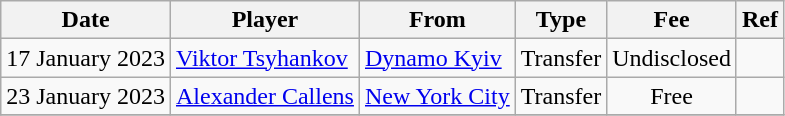<table class="wikitable">
<tr>
<th>Date</th>
<th>Player</th>
<th>From</th>
<th>Type</th>
<th>Fee</th>
<th>Ref</th>
</tr>
<tr>
<td>17 January 2023</td>
<td> <a href='#'>Viktor Tsyhankov</a></td>
<td> <a href='#'>Dynamo Kyiv</a></td>
<td align=center>Transfer</td>
<td align=center>Undisclosed</td>
<td align=center></td>
</tr>
<tr>
<td>23 January 2023</td>
<td> <a href='#'>Alexander Callens</a></td>
<td> <a href='#'>New York City</a></td>
<td align=center>Transfer</td>
<td align=center>Free</td>
<td align=center></td>
</tr>
<tr>
</tr>
</table>
